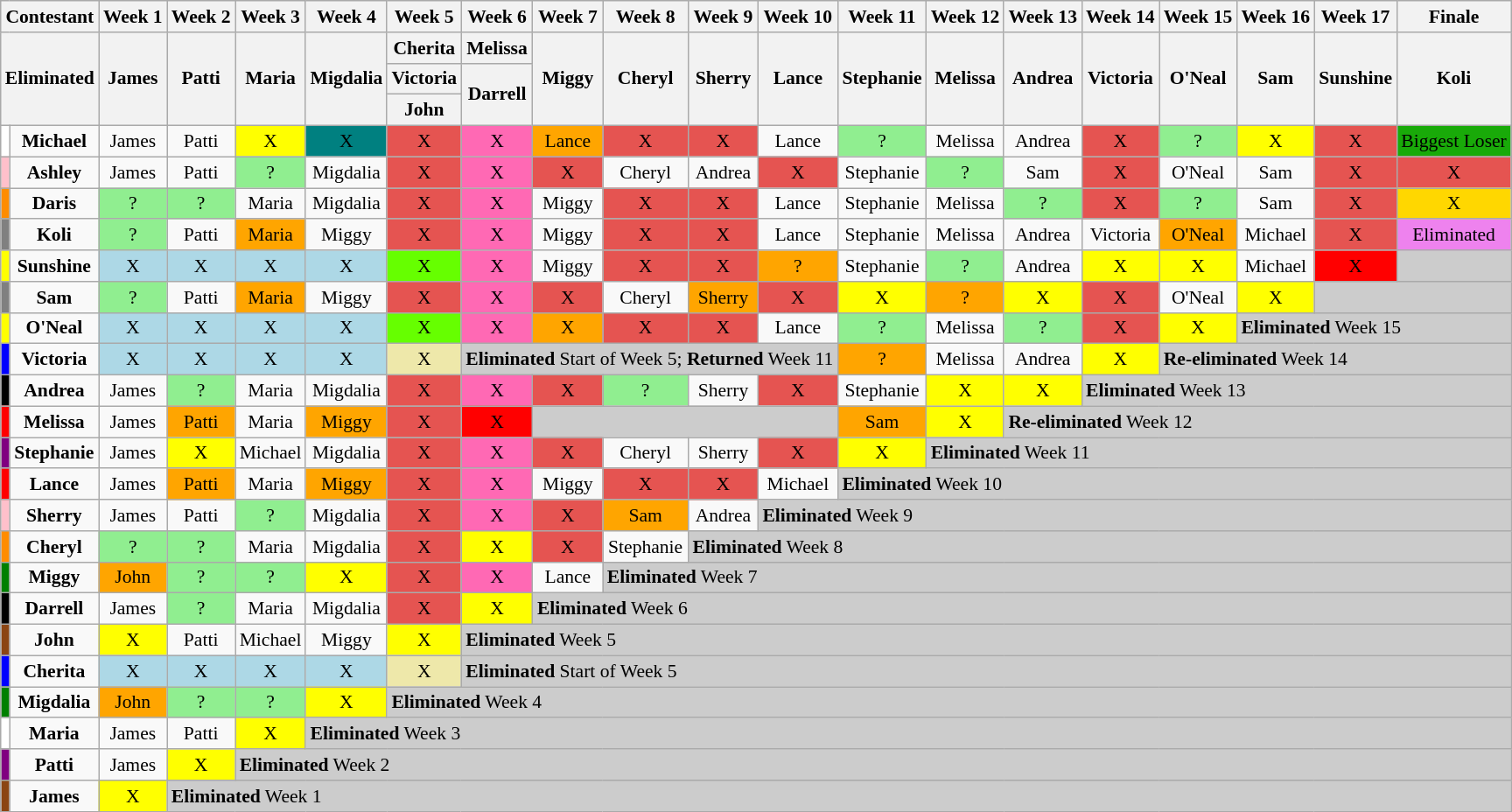<table class="wikitable" style="text-align:center; font-size:90%; line-height:17px">
<tr>
<th colspan=2>Contestant</th>
<th>Week 1</th>
<th>Week 2</th>
<th>Week 3</th>
<th>Week 4</th>
<th>Week 5</th>
<th>Week 6</th>
<th>Week 7</th>
<th>Week 8</th>
<th>Week 9</th>
<th>Week 10</th>
<th>Week 11</th>
<th>Week 12</th>
<th>Week 13</th>
<th>Week 14</th>
<th>Week 15</th>
<th>Week 16</th>
<th>Week 17</th>
<th>Finale</th>
</tr>
<tr>
<th colspan="2" rowspan="3">Eliminated</th>
<th rowspan="3">James</th>
<th rowspan="3">Patti</th>
<th rowspan="3">Maria</th>
<th rowspan="3">Migdalia</th>
<th>Cherita</th>
<th>Melissa</th>
<th rowspan="3">Miggy</th>
<th rowspan="3">Cheryl</th>
<th rowspan="3">Sherry</th>
<th rowspan="3">Lance</th>
<th rowspan="3">Stephanie</th>
<th rowspan="3">Melissa</th>
<th rowspan="3">Andrea</th>
<th rowspan="3">Victoria</th>
<th rowspan="3">O'Neal</th>
<th rowspan="3">Sam</th>
<th rowspan="3">Sunshine</th>
<th rowspan="3">Koli</th>
</tr>
<tr>
<th>Victoria</th>
<th rowspan="2">Darrell</th>
</tr>
<tr>
<th>John</th>
</tr>
<tr>
<td style="background:white;"></td>
<td><strong>Michael</strong></td>
<td>James</td>
<td>Patti</td>
<td style="background:yellow;">X</td>
<td style="background:teal;">X</td>
<td style="background:#e55451;">X</td>
<td style="background:hotpink;">X</td>
<td style="background:orange;">Lance</td>
<td style="background:#e55451;">X</td>
<td style="background:#e55451;">X</td>
<td>Lance</td>
<td style="background:lightgreen;">?</td>
<td>Melissa</td>
<td>Andrea</td>
<td style="background:#e55451;">X</td>
<td style="background:lightgreen;">?</td>
<td style="background:yellow;">X</td>
<td style="background:#e55451;">X</td>
<td style="background:#19aa09;">Biggest Loser</td>
</tr>
<tr>
<td style="background:pink;"></td>
<td><strong>Ashley</strong></td>
<td>James</td>
<td>Patti</td>
<td style="background:lightgreen;">?</td>
<td>Migdalia</td>
<td style="background:#e55451;">X</td>
<td style="background:hotpink;">X</td>
<td style="background:#e55451;">X</td>
<td>Cheryl</td>
<td>Andrea</td>
<td style="background:#e55451;">X</td>
<td>Stephanie</td>
<td style="background:lightgreen;">?</td>
<td>Sam</td>
<td style="background:#e55451;">X</td>
<td>O'Neal</td>
<td>Sam</td>
<td style="background:#e55451;">X</td>
<td style="background:#e55451;">X</td>
</tr>
<tr>
<td style="background:darkorange;"></td>
<td><strong>Daris</strong></td>
<td style="background:lightgreen;">?</td>
<td style="background:lightgreen;">?</td>
<td>Maria</td>
<td>Migdalia</td>
<td style="background:#e55451;">X</td>
<td style="background:hotpink;">X</td>
<td>Miggy</td>
<td style="background:#e55451;">X</td>
<td style="background:#e55451;">X</td>
<td>Lance</td>
<td>Stephanie</td>
<td>Melissa</td>
<td style="background:lightgreen;">?</td>
<td style="background:#e55451;">X</td>
<td style="background:lightgreen;">?</td>
<td>Sam</td>
<td style="background:#e55451;">X</td>
<td style="background:gold;">X</td>
</tr>
<tr>
<td style="background:gray;"></td>
<td><strong>Koli</strong></td>
<td style="background:lightgreen;">?</td>
<td>Patti</td>
<td style="background:orange;">Maria</td>
<td>Miggy</td>
<td style="background:#e55451;">X</td>
<td style="background:hotpink;">X</td>
<td>Miggy</td>
<td style="background:#e55451;">X</td>
<td style="background:#e55451;">X</td>
<td>Lance</td>
<td>Stephanie</td>
<td>Melissa</td>
<td>Andrea</td>
<td>Victoria</td>
<td style="background:orange;">O'Neal</td>
<td>Michael</td>
<td style="background:#e55451;">X</td>
<td style="background:violet;">Eliminated</td>
</tr>
<tr>
<td style="background:yellow;"></td>
<td><strong>Sunshine</strong></td>
<td style="background:lightblue;">X</td>
<td style="background:lightblue;">X</td>
<td style="background:lightblue;">X</td>
<td style="background:lightblue;">X</td>
<td style="background:#6f0;">X</td>
<td style="background:hotpink;">X</td>
<td>Miggy</td>
<td style="background:#e55451;">X</td>
<td style="background:#e55451;">X</td>
<td style="background:orange;">?</td>
<td>Stephanie</td>
<td style="background:lightgreen;">?</td>
<td>Andrea</td>
<td style="background:yellow;">X</td>
<td style="background:yellow;">X</td>
<td>Michael</td>
<td style="background:red;">X</td>
<td style="background:#ccc; text-align:left;"></td>
</tr>
<tr>
<td style="background:gray;"></td>
<td><strong>Sam</strong></td>
<td style="background:lightgreen;">?</td>
<td>Patti</td>
<td style="background:orange;">Maria</td>
<td>Miggy</td>
<td style="background:#e55451;">X</td>
<td style="background:hotpink;">X</td>
<td style="background:#e55451;">X</td>
<td>Cheryl</td>
<td style="background:orange;">Sherry</td>
<td style="background:#e55451;">X</td>
<td style="background:yellow;">X</td>
<td style="background:orange;">?</td>
<td style="background:yellow;">X</td>
<td style="background:#e55451;">X</td>
<td>O'Neal</td>
<td style="background:yellow;">X</td>
<td colspan="2" style="background:#ccc; text-align:left;"></td>
</tr>
<tr>
<td style="background:yellow;"></td>
<td><strong>O'Neal</strong></td>
<td style="background:lightblue;">X</td>
<td style="background:lightblue;">X</td>
<td style="background:lightblue;">X</td>
<td style="background:lightblue;">X</td>
<td style="background:#6f0;">X</td>
<td style="background:hotpink;">X</td>
<td style="background:orange;">X</td>
<td style="background:#e55451;">X</td>
<td style="background:#e55451;">X</td>
<td>Lance</td>
<td style="background:lightgreen;">?</td>
<td>Melissa</td>
<td style="background:lightgreen;">?</td>
<td style="background:#e55451;">X</td>
<td style="background:yellow;">X</td>
<td colspan="3" style="background:#ccc; text-align:left;"><strong>Eliminated</strong> Week 15</td>
</tr>
<tr>
<td style="background:blue;"></td>
<td><strong>Victoria</strong></td>
<td style="background:lightblue;">X</td>
<td style="background:lightblue;">X</td>
<td style="background:lightblue;">X</td>
<td style="background:lightblue;">X</td>
<td style="background:palegoldenrod;">X</td>
<td colspan="5" style="background:#ccc; text-align:left;"><strong>Eliminated</strong> Start of Week 5; <strong>Returned</strong> Week 11</td>
<td style="background:orange;">?</td>
<td>Melissa</td>
<td>Andrea</td>
<td style="background:yellow;">X</td>
<td colspan="4" style="background:#ccc; text-align:left;"><strong>Re-eliminated</strong> Week 14</td>
</tr>
<tr>
<td style="background:black;"></td>
<td><strong>Andrea</strong></td>
<td>James</td>
<td style="background:lightgreen;">?</td>
<td>Maria</td>
<td>Migdalia</td>
<td style="background:#e55451;">X</td>
<td style="background:hotpink;">X</td>
<td style="background:#e55451;">X</td>
<td style="background:lightgreen;">?</td>
<td>Sherry</td>
<td style="background:#e55451;">X</td>
<td>Stephanie</td>
<td style="background:yellow;">X</td>
<td style="background:yellow;">X</td>
<td colspan="5" style="background:#ccc; text-align:left;"><strong>Eliminated</strong> Week 13</td>
</tr>
<tr>
<td style="background:red;"></td>
<td><strong>Melissa</strong></td>
<td>James</td>
<td style="background:orange;">Patti</td>
<td>Maria</td>
<td style="background:orange;">Miggy</td>
<td style="background:#e55451;">X</td>
<td style="background:red;">X</td>
<td colspan="4" style="background:#ccc; text-align:left;"></td>
<td style="background:orange;">Sam</td>
<td style="background:yellow;">X</td>
<td colspan="6" style="background:#ccc; text-align:left;"><strong>Re-eliminated</strong> Week 12</td>
</tr>
<tr>
<td style="background:purple;"></td>
<td><strong>Stephanie</strong></td>
<td>James</td>
<td style="background:yellow;">X</td>
<td>Michael</td>
<td>Migdalia</td>
<td style="background:#e55451;">X</td>
<td style="background:hotpink;">X</td>
<td style="background:#e55451;">X</td>
<td>Cheryl</td>
<td>Sherry</td>
<td style="background:#e55451;">X</td>
<td style="background:yellow;">X</td>
<td colspan="7" style="background:#ccc; text-align:left;"><strong>Eliminated</strong> Week 11</td>
</tr>
<tr>
<td style="background:red;"></td>
<td><strong>Lance</strong></td>
<td>James</td>
<td style="background:orange;">Patti</td>
<td>Maria</td>
<td style="background:orange;">Miggy</td>
<td style="background:#e55451;">X</td>
<td style="background:hotpink;">X</td>
<td>Miggy</td>
<td style="background:#e55451;">X</td>
<td style="background:#e55451;">X</td>
<td>Michael</td>
<td colspan="8" style="background:#ccc; text-align:left;"><strong>Eliminated</strong> Week 10</td>
</tr>
<tr>
<td style="background:pink;"></td>
<td><strong>Sherry</strong></td>
<td>James</td>
<td>Patti</td>
<td style="background:lightgreen;">?</td>
<td>Migdalia</td>
<td style="background:#e55451;">X</td>
<td style="background:hotpink;">X</td>
<td style="background:#e55451;">X</td>
<td style="background:orange;">Sam</td>
<td>Andrea</td>
<td colspan="9" style="background:#ccc; text-align:left;"><strong>Eliminated</strong> Week 9</td>
</tr>
<tr>
<td style="background:darkorange;"></td>
<td><strong>Cheryl</strong></td>
<td style="background:lightgreen;">?</td>
<td style="background:lightgreen;">?</td>
<td>Maria</td>
<td>Migdalia</td>
<td style="background:#e55451;">X</td>
<td style="background:yellow;">X</td>
<td style="background:#e55451;">X</td>
<td>Stephanie</td>
<td colspan="10" style="background:#ccc; text-align:left;"><strong>Eliminated</strong> Week 8</td>
</tr>
<tr>
<td style="background:green;"></td>
<td><strong>Miggy</strong></td>
<td style="background:orange;">John</td>
<td style="background:lightgreen;">?</td>
<td style="background:lightgreen;">?</td>
<td style="background:yellow;">X</td>
<td style="background:#e55451;">X</td>
<td style="background:hotpink;">X</td>
<td>Lance</td>
<td colspan="11" style="background:#ccc; text-align:left;"><strong>Eliminated</strong> Week 7</td>
</tr>
<tr>
<td style="background:black;"></td>
<td><strong>Darrell</strong></td>
<td>James</td>
<td style="background:lightgreen;">?</td>
<td>Maria</td>
<td>Migdalia</td>
<td style="background:#e55451;">X</td>
<td style="background:yellow;">X</td>
<td colspan="12" style="background:#ccc; text-align:left;"><strong>Eliminated</strong> Week 6</td>
</tr>
<tr>
<td style="background:saddlebrown;"></td>
<td><strong>John</strong></td>
<td style="background:yellow;">X</td>
<td>Patti</td>
<td>Michael</td>
<td>Miggy</td>
<td style="background:yellow;">X</td>
<td colspan="13" style="background:#ccc; text-align:left;"><strong>Eliminated</strong> Week 5</td>
</tr>
<tr>
<td style="background:blue;"></td>
<td><strong>Cherita</strong></td>
<td style="background:lightblue;">X</td>
<td style="background:lightblue;">X</td>
<td style="background:lightblue;">X</td>
<td style="background:lightblue;">X</td>
<td style="background:palegoldenrod;">X</td>
<td colspan="13" style="background:#ccc; text-align:left;"><strong>Eliminated</strong> Start of Week 5</td>
</tr>
<tr>
<td style="background:green;"></td>
<td><strong>Migdalia</strong></td>
<td style="background:orange;">John</td>
<td style="background:lightgreen;">?</td>
<td style="background:lightgreen;">?</td>
<td style="background:yellow;">X</td>
<td colspan="14" style="background:#ccc; text-align:left;"><strong>Eliminated</strong> Week 4</td>
</tr>
<tr>
<td style="background:white;"></td>
<td><strong>Maria</strong></td>
<td>James</td>
<td>Patti</td>
<td style="background:yellow;">X</td>
<td colspan="15" style="background:#ccc; text-align:left;"><strong>Eliminated</strong> Week 3</td>
</tr>
<tr>
<td style="background:purple;"></td>
<td><strong>Patti</strong></td>
<td>James</td>
<td style="background:yellow;">X</td>
<td colspan="16" style="background:#ccc; text-align:left;"><strong>Eliminated</strong> Week 2</td>
</tr>
<tr>
<td style="background:saddlebrown;"></td>
<td><strong>James</strong></td>
<td style="background:yellow;">X</td>
<td colspan="17" style="background:#ccc; text-align:left;"><strong>Eliminated</strong> Week 1</td>
</tr>
</table>
